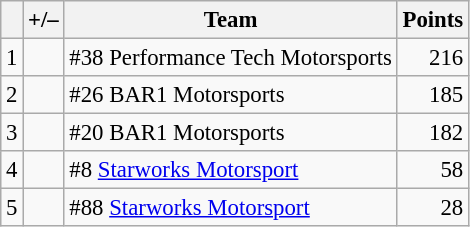<table class="wikitable" style="font-size: 95%;">
<tr>
<th scope="col"></th>
<th scope="col">+/–</th>
<th scope="col">Team</th>
<th scope="col">Points</th>
</tr>
<tr>
<td align=center>1</td>
<td align="left"></td>
<td> #38 Performance Tech Motorsports</td>
<td align=right>216</td>
</tr>
<tr>
<td align=center>2</td>
<td align="left"></td>
<td> #26 BAR1 Motorsports</td>
<td align=right>185</td>
</tr>
<tr>
<td align=center>3</td>
<td align="left"></td>
<td> #20 BAR1 Motorsports</td>
<td align=right>182</td>
</tr>
<tr>
<td align=center>4</td>
<td align="left"></td>
<td> #8 <a href='#'>Starworks Motorsport</a></td>
<td align=right>58</td>
</tr>
<tr>
<td align=center>5</td>
<td align="left"></td>
<td> #88 <a href='#'>Starworks Motorsport</a></td>
<td align=right>28</td>
</tr>
</table>
